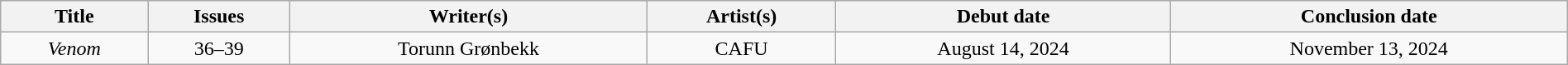<table class="wikitable" style="text-align:center; width:100%">
<tr>
<th scope="col">Title</th>
<th scope="col">Issues</th>
<th scope="col">Writer(s)</th>
<th scope="col">Artist(s)</th>
<th scope="col">Debut date</th>
<th scope="col">Conclusion date</th>
</tr>
<tr>
<td><em>Venom</em></td>
<td>36–39</td>
<td>Torunn Grønbekk</td>
<td>CAFU</td>
<td>August 14, 2024</td>
<td>November 13, 2024</td>
</tr>
</table>
